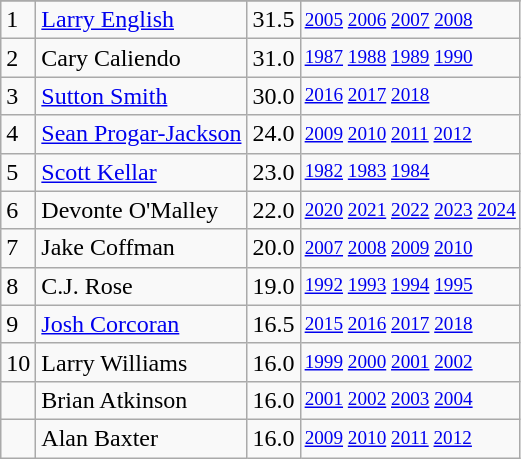<table class="wikitable">
<tr>
</tr>
<tr>
<td>1</td>
<td><a href='#'>Larry English</a></td>
<td>31.5</td>
<td style="font-size:80%;"><a href='#'>2005</a> <a href='#'>2006</a> <a href='#'>2007</a> <a href='#'>2008</a></td>
</tr>
<tr>
<td>2</td>
<td>Cary Caliendo</td>
<td>31.0</td>
<td style="font-size:80%;"><a href='#'>1987</a> <a href='#'>1988</a> <a href='#'>1989</a> <a href='#'>1990</a></td>
</tr>
<tr>
<td>3</td>
<td><a href='#'>Sutton Smith</a></td>
<td>30.0</td>
<td style="font-size:80%;"><a href='#'>2016</a> <a href='#'>2017</a> <a href='#'>2018</a></td>
</tr>
<tr>
<td>4</td>
<td><a href='#'>Sean Progar-Jackson</a></td>
<td>24.0</td>
<td style="font-size:80%;"><a href='#'>2009</a> <a href='#'>2010</a> <a href='#'>2011</a> <a href='#'>2012</a></td>
</tr>
<tr>
<td>5</td>
<td><a href='#'>Scott Kellar</a></td>
<td>23.0</td>
<td style="font-size:80%;"><a href='#'>1982</a> <a href='#'>1983</a> <a href='#'>1984</a></td>
</tr>
<tr>
<td>6</td>
<td>Devonte O'Malley</td>
<td>22.0</td>
<td style="font-size:80%;"><a href='#'>2020</a> <a href='#'>2021</a> <a href='#'>2022</a> <a href='#'>2023</a> <a href='#'>2024</a></td>
</tr>
<tr>
<td>7</td>
<td>Jake Coffman</td>
<td>20.0</td>
<td style="font-size:80%;"><a href='#'>2007</a> <a href='#'>2008</a> <a href='#'>2009</a> <a href='#'>2010</a></td>
</tr>
<tr>
<td>8</td>
<td>C.J. Rose</td>
<td>19.0</td>
<td style="font-size:80%;"><a href='#'>1992</a> <a href='#'>1993</a> <a href='#'>1994</a> <a href='#'>1995</a></td>
</tr>
<tr>
<td>9</td>
<td><a href='#'>Josh Corcoran</a></td>
<td>16.5</td>
<td style="font-size:80%;"><a href='#'>2015</a> <a href='#'>2016</a> <a href='#'>2017</a> <a href='#'>2018</a></td>
</tr>
<tr>
<td>10</td>
<td>Larry Williams</td>
<td>16.0</td>
<td style="font-size:80%;"><a href='#'>1999</a> <a href='#'>2000</a> <a href='#'>2001</a> <a href='#'>2002</a></td>
</tr>
<tr>
<td></td>
<td>Brian Atkinson</td>
<td>16.0</td>
<td style="font-size:80%;"><a href='#'>2001</a> <a href='#'>2002</a> <a href='#'>2003</a> <a href='#'>2004</a></td>
</tr>
<tr>
<td></td>
<td>Alan Baxter</td>
<td>16.0</td>
<td style="font-size:80%;"><a href='#'>2009</a> <a href='#'>2010</a> <a href='#'>2011</a> <a href='#'>2012</a></td>
</tr>
</table>
